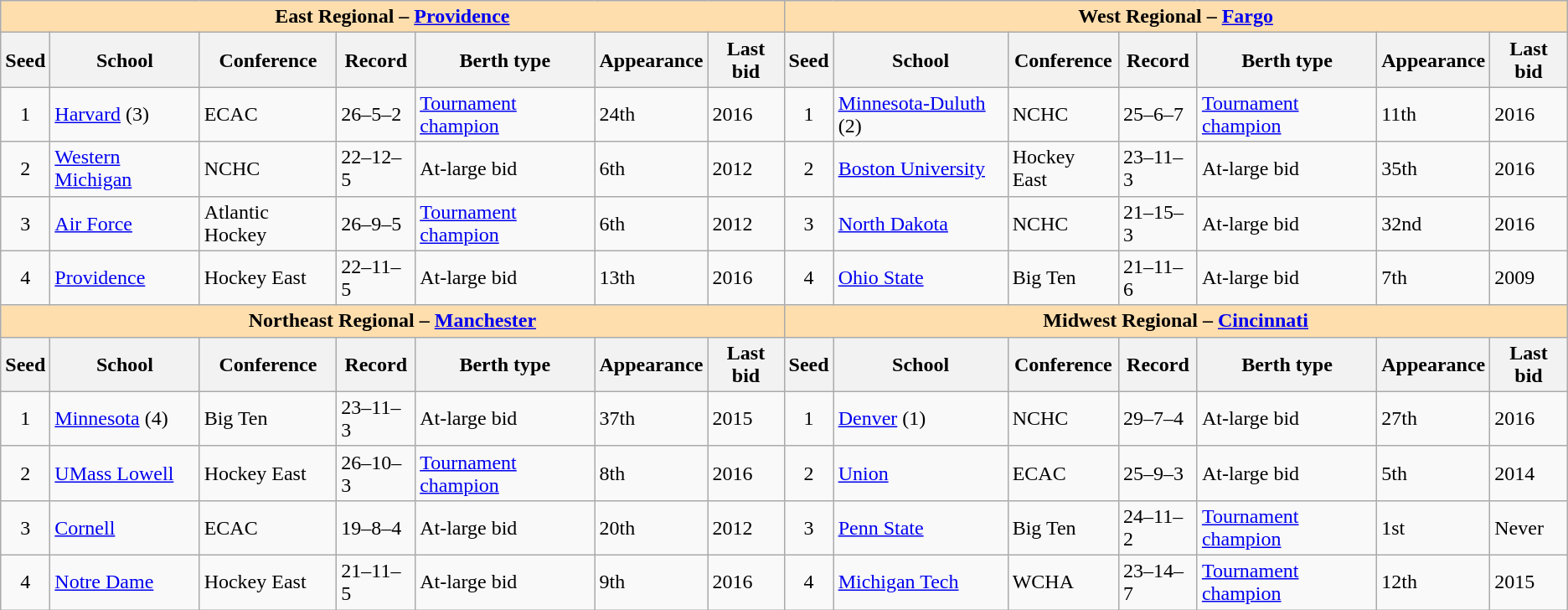<table class="wikitable">
<tr>
<th colspan="7" style="background:#ffdead;">East Regional – <a href='#'>Providence</a></th>
<th colspan="7" style="background:#ffdead;">West Regional – <a href='#'>Fargo</a></th>
</tr>
<tr>
<th>Seed</th>
<th>School</th>
<th>Conference</th>
<th>Record</th>
<th>Berth type</th>
<th>Appearance</th>
<th>Last bid</th>
<th>Seed</th>
<th>School</th>
<th>Conference</th>
<th>Record</th>
<th>Berth type</th>
<th>Appearance</th>
<th>Last bid</th>
</tr>
<tr>
<td align=center>1</td>
<td><a href='#'>Harvard</a> (3)</td>
<td>ECAC</td>
<td>26–5–2</td>
<td><a href='#'>Tournament champion</a></td>
<td>24th</td>
<td>2016</td>
<td align=center>1</td>
<td><a href='#'>Minnesota-Duluth</a> (2)</td>
<td>NCHC</td>
<td>25–6–7</td>
<td><a href='#'>Tournament champion</a></td>
<td>11th</td>
<td>2016</td>
</tr>
<tr>
<td align=center>2</td>
<td><a href='#'>Western Michigan</a></td>
<td>NCHC</td>
<td>22–12–5</td>
<td>At-large bid</td>
<td>6th</td>
<td>2012</td>
<td align=center>2</td>
<td><a href='#'>Boston University</a></td>
<td>Hockey East</td>
<td>23–11–3</td>
<td>At-large bid</td>
<td>35th</td>
<td>2016</td>
</tr>
<tr>
<td align=center>3</td>
<td><a href='#'>Air Force</a></td>
<td>Atlantic Hockey</td>
<td>26–9–5</td>
<td><a href='#'>Tournament champion</a></td>
<td>6th</td>
<td>2012</td>
<td align=center>3</td>
<td><a href='#'>North Dakota</a></td>
<td>NCHC</td>
<td>21–15–3</td>
<td>At-large bid</td>
<td>32nd</td>
<td>2016</td>
</tr>
<tr>
<td align=center>4</td>
<td><a href='#'>Providence</a></td>
<td>Hockey East</td>
<td>22–11–5</td>
<td>At-large bid</td>
<td>13th</td>
<td>2016</td>
<td align=center>4</td>
<td><a href='#'>Ohio State</a></td>
<td>Big Ten</td>
<td>21–11–6</td>
<td>At-large bid</td>
<td>7th</td>
<td>2009</td>
</tr>
<tr>
<th colspan="7" style="background:#ffdead;">Northeast Regional – <a href='#'>Manchester</a></th>
<th colspan="7" style="background:#ffdead;">Midwest Regional – <a href='#'>Cincinnati</a></th>
</tr>
<tr>
<th>Seed</th>
<th>School</th>
<th>Conference</th>
<th>Record</th>
<th>Berth type</th>
<th>Appearance</th>
<th>Last bid</th>
<th>Seed</th>
<th>School</th>
<th>Conference</th>
<th>Record</th>
<th>Berth type</th>
<th>Appearance</th>
<th>Last bid</th>
</tr>
<tr>
<td align=center>1</td>
<td><a href='#'>Minnesota</a> (4)</td>
<td>Big Ten</td>
<td>23–11–3</td>
<td>At-large bid</td>
<td>37th</td>
<td>2015</td>
<td align=center>1</td>
<td><a href='#'>Denver</a> (1)</td>
<td>NCHC</td>
<td>29–7–4</td>
<td>At-large bid</td>
<td>27th</td>
<td>2016</td>
</tr>
<tr>
<td align=center>2</td>
<td><a href='#'>UMass Lowell</a></td>
<td>Hockey East</td>
<td>26–10–3</td>
<td><a href='#'>Tournament champion</a></td>
<td>8th</td>
<td>2016</td>
<td align=center>2</td>
<td><a href='#'>Union</a></td>
<td>ECAC</td>
<td>25–9–3</td>
<td>At-large bid</td>
<td>5th</td>
<td>2014</td>
</tr>
<tr>
<td align=center>3</td>
<td><a href='#'>Cornell</a></td>
<td>ECAC</td>
<td>19–8–4</td>
<td>At-large bid</td>
<td>20th</td>
<td>2012</td>
<td align=center>3</td>
<td><a href='#'>Penn State</a></td>
<td>Big Ten</td>
<td>24–11–2</td>
<td><a href='#'>Tournament champion</a></td>
<td>1st</td>
<td>Never</td>
</tr>
<tr>
<td align=center>4</td>
<td><a href='#'>Notre Dame</a></td>
<td>Hockey East</td>
<td>21–11–5</td>
<td>At-large bid</td>
<td>9th</td>
<td>2016</td>
<td align=center>4</td>
<td><a href='#'>Michigan Tech</a></td>
<td>WCHA</td>
<td>23–14–7</td>
<td><a href='#'>Tournament champion</a></td>
<td>12th</td>
<td>2015</td>
</tr>
</table>
